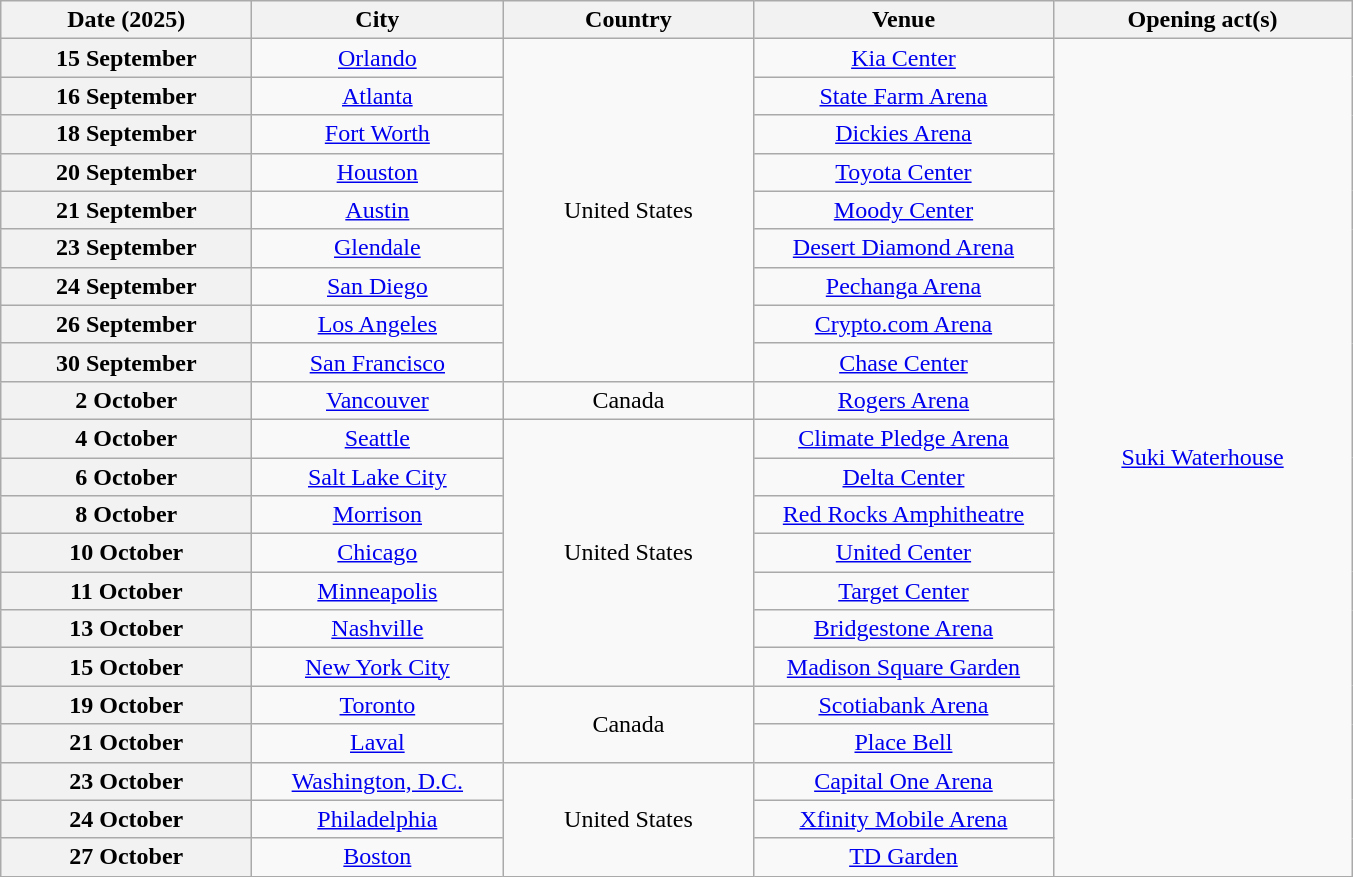<table class="wikitable plainrowheaders" style="text-align:center;">
<tr>
<th scope="col" style="width:10em;">Date (2025)</th>
<th scope="col" style="width:10em;">City</th>
<th scope="col" style="width:10em;">Country</th>
<th scope="col" style="width:12em;">Venue</th>
<th scope="col" style="width:12em;">Opening act(s)</th>
</tr>
<tr>
<th scope="row" style="text-align:center;">15 September</th>
<td><a href='#'>Orlando</a></td>
<td rowspan="9">United States</td>
<td><a href='#'>Kia Center</a></td>
<td rowspan="22"><a href='#'>Suki Waterhouse</a></td>
</tr>
<tr>
<th scope="row" style="text-align:center;">16 September</th>
<td><a href='#'>Atlanta</a></td>
<td><a href='#'>State Farm Arena</a></td>
</tr>
<tr>
<th scope="row" style="text-align:center;">18 September</th>
<td><a href='#'>Fort Worth</a></td>
<td><a href='#'>Dickies Arena</a></td>
</tr>
<tr>
<th scope="row" style="text-align:center;">20 September</th>
<td><a href='#'>Houston</a></td>
<td><a href='#'>Toyota Center</a></td>
</tr>
<tr>
<th scope="row" style="text-align:center;">21 September</th>
<td><a href='#'>Austin</a></td>
<td><a href='#'>Moody Center</a></td>
</tr>
<tr>
<th scope="row" style="text-align:center;">23 September</th>
<td><a href='#'>Glendale</a></td>
<td><a href='#'>Desert Diamond Arena</a></td>
</tr>
<tr>
<th scope="row" style="text-align:center;">24 September</th>
<td><a href='#'>San Diego</a></td>
<td><a href='#'>Pechanga Arena</a></td>
</tr>
<tr>
<th scope="row" style="text-align:center;">26 September</th>
<td><a href='#'>Los Angeles</a></td>
<td><a href='#'>Crypto.com Arena</a></td>
</tr>
<tr>
<th scope="row" style="text-align:center;">30 September</th>
<td><a href='#'>San Francisco</a></td>
<td><a href='#'>Chase Center</a></td>
</tr>
<tr>
<th scope="row" style="text-align:center;">2 October</th>
<td><a href='#'>Vancouver</a></td>
<td>Canada</td>
<td><a href='#'>Rogers Arena</a></td>
</tr>
<tr>
<th scope="row" style="text-align:center;">4 October</th>
<td><a href='#'>Seattle</a></td>
<td rowspan="7">United States</td>
<td><a href='#'>Climate Pledge Arena</a></td>
</tr>
<tr>
<th scope="row" style="text-align:center;">6 October</th>
<td><a href='#'>Salt Lake City</a></td>
<td><a href='#'>Delta Center</a></td>
</tr>
<tr>
<th scope="row" style="text-align:center;">8 October</th>
<td><a href='#'>Morrison</a></td>
<td><a href='#'>Red Rocks Amphitheatre</a></td>
</tr>
<tr>
<th scope="row" style="text-align:center;">10 October</th>
<td><a href='#'>Chicago</a></td>
<td><a href='#'>United Center</a></td>
</tr>
<tr>
<th scope="row" style="text-align:center;">11 October</th>
<td><a href='#'>Minneapolis</a></td>
<td><a href='#'>Target Center</a></td>
</tr>
<tr>
<th scope="row" style="text-align:center;">13 October</th>
<td><a href='#'>Nashville</a></td>
<td><a href='#'>Bridgestone Arena</a></td>
</tr>
<tr>
<th scope="row" style="text-align:center;">15 October</th>
<td><a href='#'>New York City</a></td>
<td><a href='#'>Madison Square Garden</a></td>
</tr>
<tr>
<th scope="row" style="text-align:center;">19 October</th>
<td><a href='#'>Toronto</a></td>
<td rowspan="2">Canada</td>
<td><a href='#'>Scotiabank Arena</a></td>
</tr>
<tr>
<th scope="row" style="text-align:center;">21 October</th>
<td><a href='#'>Laval</a></td>
<td><a href='#'>Place Bell</a></td>
</tr>
<tr>
<th scope="row" style="text-align:center;">23 October</th>
<td><a href='#'>Washington, D.C.</a></td>
<td rowspan="3">United States</td>
<td><a href='#'>Capital One Arena</a></td>
</tr>
<tr>
<th scope="row" style="text-align:center;">24 October</th>
<td><a href='#'>Philadelphia</a></td>
<td><a href='#'>Xfinity Mobile Arena</a></td>
</tr>
<tr>
<th scope="row" style="text-align:center;">27 October</th>
<td><a href='#'>Boston</a></td>
<td><a href='#'>TD Garden</a></td>
</tr>
</table>
